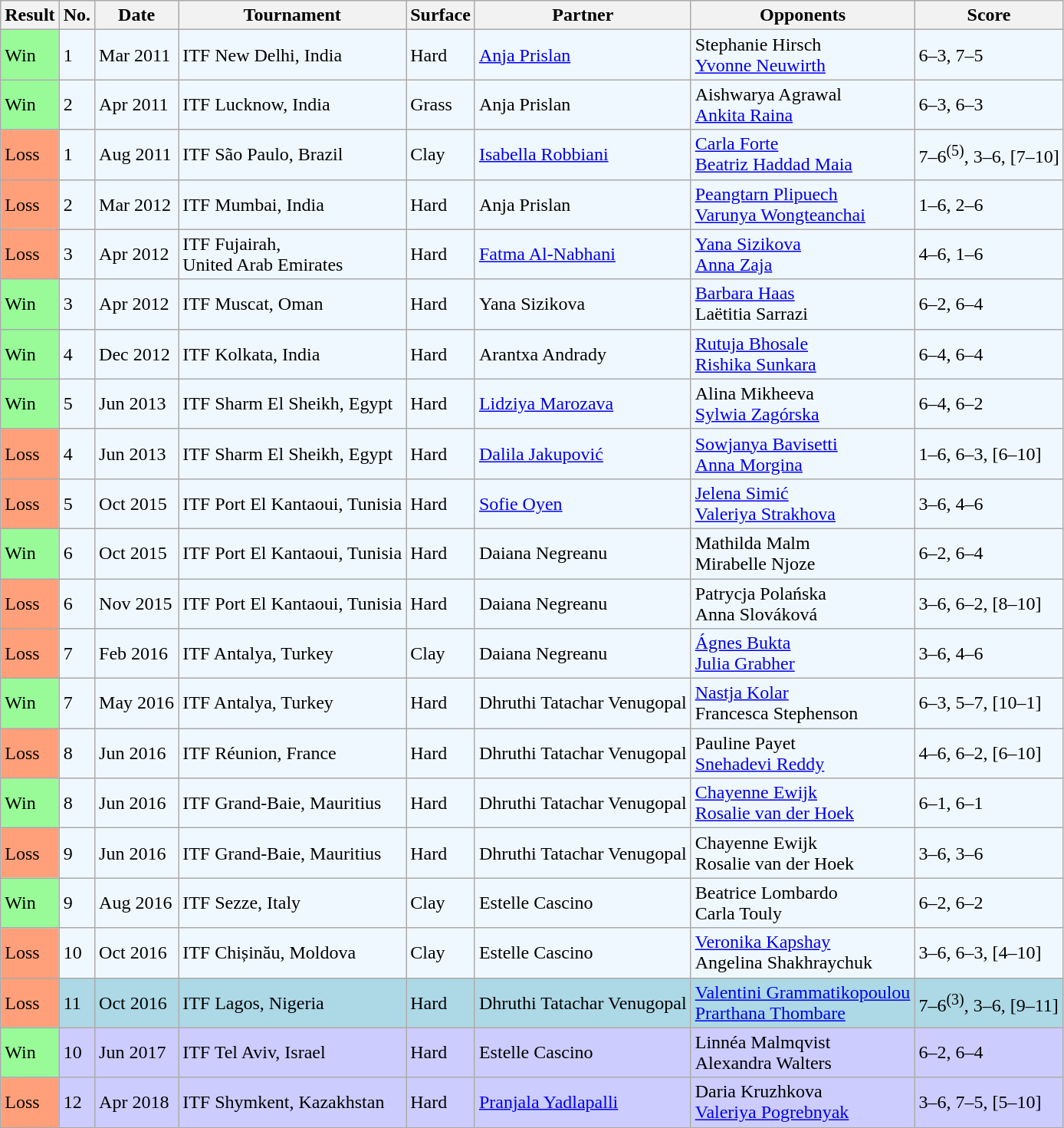<table class="sortable wikitable">
<tr>
<th>Result</th>
<th>No.</th>
<th>Date</th>
<th>Tournament</th>
<th>Surface</th>
<th>Partner</th>
<th>Opponents</th>
<th class="unsortable">Score</th>
</tr>
<tr style="background:#f0f8ff;">
<td style="background:#98fb98;">Win</td>
<td>1</td>
<td>Mar 2011</td>
<td>ITF New Delhi, India</td>
<td>Hard</td>
<td> <a href='#'>Anja Prislan</a></td>
<td> Stephanie Hirsch <br>  <a href='#'>Yvonne Neuwirth</a></td>
<td>6–3, 7–5</td>
</tr>
<tr style="background:#f0f8ff;">
<td style="background:#98fb98;">Win</td>
<td>2</td>
<td>Apr 2011</td>
<td>ITF Lucknow, India</td>
<td>Grass</td>
<td> Anja Prislan</td>
<td> Aishwarya Agrawal <br>  <a href='#'>Ankita Raina</a></td>
<td>6–3, 6–3</td>
</tr>
<tr style="background:#f0f8ff;">
<td style="background:#ffa07a;">Loss</td>
<td>1</td>
<td>Aug 2011</td>
<td>ITF São Paulo, Brazil</td>
<td>Clay</td>
<td> <a href='#'>Isabella Robbiani</a></td>
<td> <a href='#'>Carla Forte</a> <br>  <a href='#'>Beatriz Haddad Maia</a></td>
<td>7–6<sup>(5)</sup>, 3–6, [7–10]</td>
</tr>
<tr style="background:#f0f8ff;">
<td style="background:#ffa07a;">Loss</td>
<td>2</td>
<td>Mar 2012</td>
<td>ITF Mumbai, India</td>
<td>Hard</td>
<td> Anja Prislan</td>
<td> <a href='#'>Peangtarn Plipuech</a> <br>  <a href='#'>Varunya Wongteanchai</a></td>
<td>1–6, 2–6</td>
</tr>
<tr style="background:#f0f8ff;">
<td style="background:#ffa07a;">Loss</td>
<td>3</td>
<td>Apr 2012</td>
<td>ITF Fujairah, <br>United Arab Emirates</td>
<td>Hard</td>
<td> <a href='#'>Fatma Al-Nabhani</a></td>
<td> <a href='#'>Yana Sizikova</a> <br>  <a href='#'>Anna Zaja</a></td>
<td>4–6, 1–6</td>
</tr>
<tr style="background:#f0f8ff;">
<td style="background:#98fb98;">Win</td>
<td>3</td>
<td>Apr 2012</td>
<td>ITF Muscat, Oman</td>
<td>Hard</td>
<td> Yana Sizikova</td>
<td> <a href='#'>Barbara Haas</a> <br>  Laëtitia Sarrazi</td>
<td>6–2, 6–4</td>
</tr>
<tr style="background:#f0f8ff;">
<td style="background:#98fb98;">Win</td>
<td>4</td>
<td>Dec 2012</td>
<td>ITF Kolkata, India</td>
<td>Hard</td>
<td> Arantxa Andrady</td>
<td> <a href='#'>Rutuja Bhosale</a> <br>  <a href='#'>Rishika Sunkara</a></td>
<td>6–4, 6–4</td>
</tr>
<tr style="background:#f0f8ff;">
<td style="background:#98fb98;">Win</td>
<td>5</td>
<td>Jun 2013</td>
<td>ITF Sharm El Sheikh, Egypt</td>
<td>Hard</td>
<td> <a href='#'>Lidziya Marozava</a></td>
<td> Alina Mikheeva <br>  <a href='#'>Sylwia Zagórska</a></td>
<td>6–4, 6–2</td>
</tr>
<tr style="background:#f0f8ff;">
<td style="background:#ffa07a;">Loss</td>
<td>4</td>
<td>Jun 2013</td>
<td>ITF Sharm El Sheikh, Egypt</td>
<td>Hard</td>
<td> <a href='#'>Dalila Jakupović</a></td>
<td> <a href='#'>Sowjanya Bavisetti</a> <br>  <a href='#'>Anna Morgina</a></td>
<td>1–6, 6–3, [6–10]</td>
</tr>
<tr style="background:#f0f8ff;">
<td style="background:#ffa07a;">Loss</td>
<td>5</td>
<td>Oct 2015</td>
<td>ITF Port El Kantaoui, Tunisia</td>
<td>Hard</td>
<td> <a href='#'>Sofie Oyen</a></td>
<td> <a href='#'>Jelena Simić</a> <br>  <a href='#'>Valeriya Strakhova</a></td>
<td>3–6, 4–6</td>
</tr>
<tr style="background:#f0f8ff;">
<td style="background:#98fb98;">Win</td>
<td>6</td>
<td>Oct 2015</td>
<td>ITF Port El Kantaoui, Tunisia</td>
<td>Hard</td>
<td> Daiana Negreanu</td>
<td> Mathilda Malm <br>  Mirabelle Njoze</td>
<td>6–2, 6–4</td>
</tr>
<tr style="background:#f0f8ff;">
<td style="background:#ffa07a;">Loss</td>
<td>6</td>
<td>Nov 2015</td>
<td>ITF Port El Kantaoui, Tunisia</td>
<td>Hard</td>
<td> Daiana Negreanu</td>
<td> Patrycja Polańska <br>  Anna Slováková</td>
<td>3–6, 6–2, [8–10]</td>
</tr>
<tr style="background:#f0f8ff;">
<td style="background:#ffa07a;">Loss</td>
<td>7</td>
<td>Feb 2016</td>
<td>ITF Antalya, Turkey</td>
<td>Clay</td>
<td> Daiana Negreanu</td>
<td> <a href='#'>Ágnes Bukta</a> <br>  <a href='#'>Julia Grabher</a></td>
<td>3–6, 4–6</td>
</tr>
<tr style="background:#f0f8ff;">
<td style="background:#98fb98;">Win</td>
<td>7</td>
<td>May 2016</td>
<td>ITF Antalya, Turkey</td>
<td>Hard</td>
<td> Dhruthi Tatachar Venugopal</td>
<td> <a href='#'>Nastja Kolar</a> <br>  Francesca Stephenson</td>
<td>6–3, 5–7, [10–1]</td>
</tr>
<tr style="background:#f0f8ff;">
<td style="background:#ffa07a;">Loss</td>
<td>8</td>
<td>Jun 2016</td>
<td>ITF Réunion, France</td>
<td>Hard</td>
<td> Dhruthi Tatachar Venugopal</td>
<td> Pauline Payet <br>  <a href='#'>Snehadevi Reddy</a></td>
<td>4–6, 6–2, [6–10]</td>
</tr>
<tr style="background:#f0f8ff;">
<td style="background:#98fb98;">Win</td>
<td>8</td>
<td>Jun 2016</td>
<td>ITF Grand-Baie, Mauritius</td>
<td>Hard</td>
<td> Dhruthi Tatachar Venugopal</td>
<td> <a href='#'>Chayenne Ewijk</a> <br>  <a href='#'>Rosalie van der Hoek</a></td>
<td>6–1, 6–1</td>
</tr>
<tr style="background:#f0f8ff;">
<td style="background:#ffa07a;">Loss</td>
<td>9</td>
<td>Jun 2016</td>
<td>ITF Grand-Baie, Mauritius</td>
<td>Hard</td>
<td> Dhruthi Tatachar Venugopal</td>
<td> Chayenne Ewijk <br>  Rosalie van der Hoek</td>
<td>3–6, 3–6</td>
</tr>
<tr style="background:#f0f8ff;">
<td style="background:#98fb98;">Win</td>
<td>9</td>
<td>Aug 2016</td>
<td>ITF Sezze, Italy</td>
<td>Clay</td>
<td> Estelle Cascino</td>
<td> Beatrice Lombardo <br>  Carla Touly</td>
<td>6–2, 6–2</td>
</tr>
<tr style="background:#f0f8ff;">
<td style="background:#ffa07a;">Loss</td>
<td>10</td>
<td>Oct 2016</td>
<td>ITF Chișinău, Moldova</td>
<td>Clay</td>
<td> Estelle Cascino</td>
<td> <a href='#'>Veronika Kapshay</a> <br>  Angelina Shakhraychuk</td>
<td>3–6, 6–3, [4–10]</td>
</tr>
<tr style="background:lightblue;">
<td style="background:#ffa07a;">Loss</td>
<td>11</td>
<td>Oct 2016</td>
<td>ITF Lagos, Nigeria</td>
<td>Hard</td>
<td> Dhruthi Tatachar Venugopal</td>
<td> <a href='#'>Valentini Grammatikopoulou</a> <br>  <a href='#'>Prarthana Thombare</a></td>
<td>7–6<sup>(3)</sup>, 3–6, [9–11]</td>
</tr>
<tr style="background:#ccccff;">
<td style="background:#98fb98;">Win</td>
<td>10</td>
<td>Jun 2017</td>
<td>ITF Tel Aviv, Israel</td>
<td>Hard</td>
<td> Estelle Cascino</td>
<td> Linnéa Malmqvist <br>  Alexandra Walters</td>
<td>6–2, 6–4</td>
</tr>
<tr style="background:#ccccff;">
<td style="background:#ffa07a;">Loss</td>
<td>12</td>
<td>Apr 2018</td>
<td>ITF Shymkent, Kazakhstan</td>
<td>Hard</td>
<td> <a href='#'>Pranjala Yadlapalli</a></td>
<td> Daria Kruzhkova <br>  <a href='#'>Valeriya Pogrebnyak</a></td>
<td>3–6, 7–5, [5–10]</td>
</tr>
</table>
